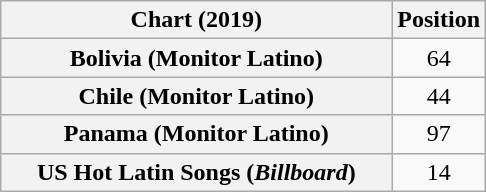<table class="wikitable sortable plainrowheaders" style="text-align:center">
<tr>
<th style="width: 190pt;">Chart (2019)</th>
<th>Position</th>
</tr>
<tr>
<th scope="row">Bolivia (Monitor Latino)</th>
<td>64</td>
</tr>
<tr>
<th scope="row">Chile (Monitor Latino)</th>
<td>44</td>
</tr>
<tr>
<th scope="row">Panama (Monitor Latino)</th>
<td>97</td>
</tr>
<tr>
<th scope="row">US Hot Latin Songs (<em>Billboard</em>)</th>
<td>14</td>
</tr>
</table>
